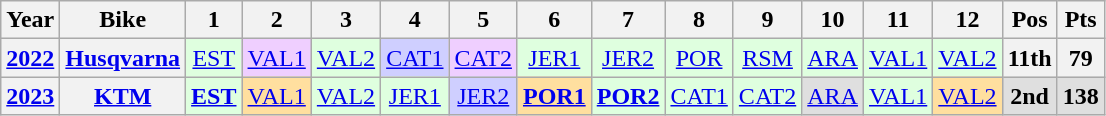<table class="wikitable" style="text-align:center;">
<tr>
<th>Year</th>
<th>Bike</th>
<th>1</th>
<th>2</th>
<th>3</th>
<th>4</th>
<th>5</th>
<th>6</th>
<th>7</th>
<th>8</th>
<th>9</th>
<th>10</th>
<th>11</th>
<th>12</th>
<th>Pos</th>
<th>Pts</th>
</tr>
<tr>
<th><a href='#'>2022</a></th>
<th><a href='#'>Husqvarna</a></th>
<td style="background:#dfffdf;"><a href='#'>EST</a><br></td>
<td style="background:#efcfff;"><a href='#'>VAL1</a><br></td>
<td style="background:#dfffdf;"><a href='#'>VAL2</a><br></td>
<td style="background:#cfcfff;"><a href='#'>CAT1</a><br></td>
<td style="background:#efcfff;"><a href='#'>CAT2</a><br></td>
<td style="background:#dfffdf;"><a href='#'>JER1</a><br></td>
<td style="background:#dfffdf;"><a href='#'>JER2</a><br></td>
<td style="background:#dfffdf;"><a href='#'>POR</a><br></td>
<td style="background:#dfffdf;"><a href='#'>RSM</a><br></td>
<td style="background:#dfffdf;"><a href='#'>ARA</a><br></td>
<td style="background:#dfffdf;"><a href='#'>VAL1</a><br></td>
<td style="background:#dfffdf;"><a href='#'>VAL2</a><br></td>
<th>11th</th>
<th>79</th>
</tr>
<tr>
<th><a href='#'>2023</a></th>
<th><a href='#'>KTM</a></th>
<td style="background:#dfffdf;"><strong><a href='#'>EST</a></strong><br></td>
<td style="background:#ffdf9f;"><a href='#'>VAL1</a><br></td>
<td style="background:#dfffdf;"><a href='#'>VAL2</a><br></td>
<td style="background:#dfffdf;"><a href='#'>JER1</a><br></td>
<td style="background:#cfcfff;"><a href='#'>JER2</a><br></td>
<td style="background:#ffdf9f;"><strong><a href='#'>POR1</a></strong><br></td>
<td style="background:#dfffdf;"><strong><a href='#'>POR2</a></strong><br> </td>
<td style="background:#dfffdf;"><a href='#'>CAT1</a><br></td>
<td style="background:#dfffdf;"><a href='#'>CAT2</a><br></td>
<td style="background:#dfdfdf;"><a href='#'>ARA</a><br></td>
<td style="background:#dfffdf;"><a href='#'>VAL1</a><br></td>
<td style="background:#ffdf9f;"><a href='#'>VAL2</a><br></td>
<th style="background:#dfdfdf;">2nd</th>
<th style="background:#dfdfdf;">138</th>
</tr>
</table>
